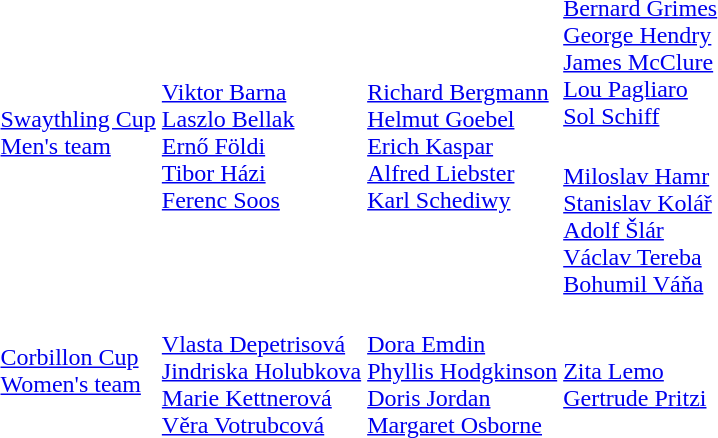<table>
<tr>
<td rowspan=2><a href='#'>Swaythling Cup<br>Men's team</a></td>
<td rowspan=2><br><a href='#'>Viktor Barna</a><br><a href='#'>Laszlo Bellak</a><br><a href='#'>Ernő Földi</a><br><a href='#'>Tibor Házi</a><br><a href='#'>Ferenc Soos</a></td>
<td rowspan=2><br><a href='#'>Richard Bergmann</a><br><a href='#'>Helmut Goebel</a><br><a href='#'>Erich Kaspar</a><br><a href='#'>Alfred Liebster</a><br><a href='#'>Karl Schediwy</a></td>
<td><br><a href='#'>Bernard Grimes</a><br><a href='#'>George Hendry</a><br><a href='#'>James McClure</a><br><a href='#'>Lou Pagliaro</a><br><a href='#'>Sol Schiff</a></td>
</tr>
<tr>
<td><br><a href='#'>Miloslav Hamr</a><br><a href='#'>Stanislav Kolář</a><br><a href='#'>Adolf Šlár</a><br><a href='#'>Václav Tereba</a><br><a href='#'>Bohumil Váňa</a></td>
</tr>
<tr>
<td><a href='#'>Corbillon Cup<br>Women's team</a></td>
<td><br><a href='#'>Vlasta Depetrisová</a><br><a href='#'>Jindriska Holubkova</a><br><a href='#'>Marie Kettnerová</a><br><a href='#'>Věra Votrubcová</a></td>
<td><br><a href='#'>Dora Emdin</a><br><a href='#'>Phyllis Hodgkinson</a><br><a href='#'>Doris Jordan</a><br><a href='#'>Margaret Osborne</a></td>
<td><br><a href='#'>Zita Lemo</a><br><a href='#'>Gertrude Pritzi</a></td>
</tr>
</table>
